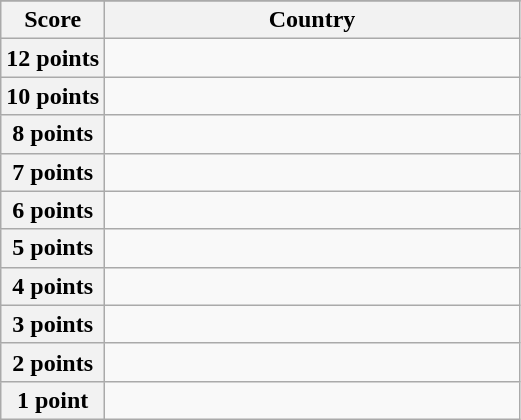<table class="wikitable">
<tr>
</tr>
<tr>
<th scope="col" width="20%">Score</th>
<th scope="col">Country</th>
</tr>
<tr>
<th scope="row">12 points</th>
<td></td>
</tr>
<tr>
<th scope="row">10 points</th>
<td></td>
</tr>
<tr>
<th scope="row">8 points</th>
<td></td>
</tr>
<tr>
<th scope="row">7 points</th>
<td></td>
</tr>
<tr>
<th scope="row">6 points</th>
<td></td>
</tr>
<tr>
<th scope="row">5 points</th>
<td></td>
</tr>
<tr>
<th scope="row">4 points</th>
<td></td>
</tr>
<tr>
<th scope="row">3 points</th>
<td></td>
</tr>
<tr>
<th scope="row">2 points</th>
<td></td>
</tr>
<tr>
<th scope="row">1 point</th>
<td></td>
</tr>
</table>
